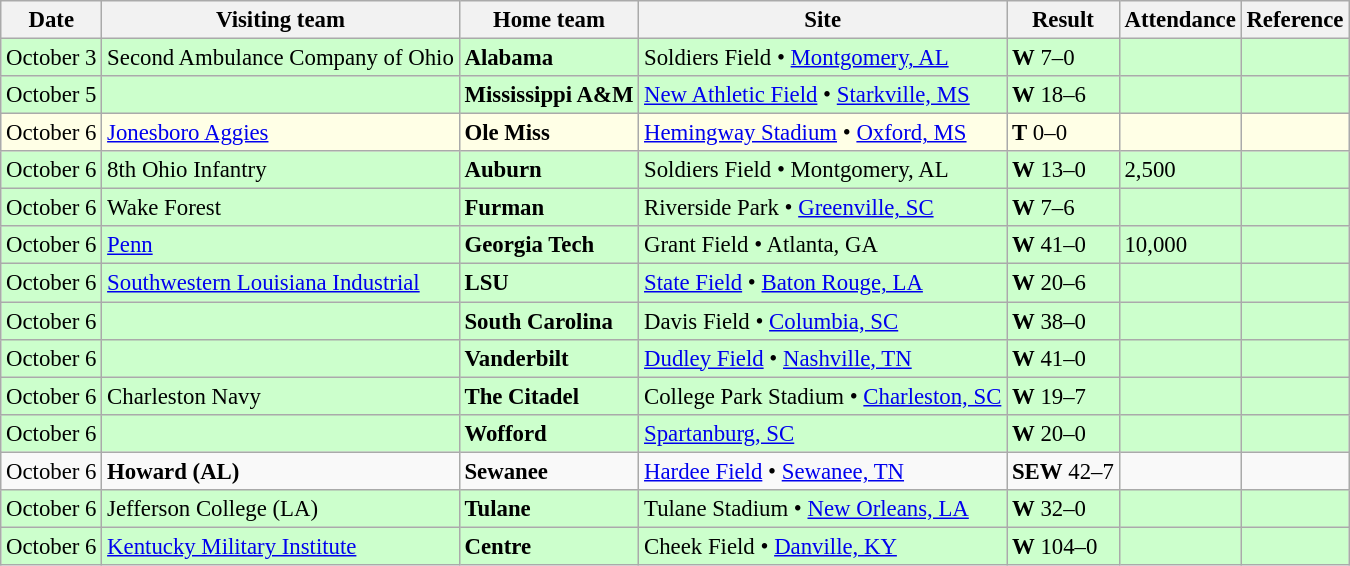<table class="wikitable" style="font-size:95%;">
<tr>
<th>Date</th>
<th>Visiting team</th>
<th>Home team</th>
<th>Site</th>
<th>Result</th>
<th>Attendance</th>
<th class="unsortable">Reference</th>
</tr>
<tr bgcolor=ccffcc>
<td>October 3</td>
<td>Second Ambulance Company of Ohio</td>
<td><strong>Alabama</strong></td>
<td>Soldiers Field • <a href='#'>Montgomery, AL</a></td>
<td><strong>W</strong> 7–0</td>
<td></td>
<td></td>
</tr>
<tr bgcolor=ccffcc>
<td>October 5</td>
<td></td>
<td><strong>Mississippi A&M</strong></td>
<td><a href='#'>New Athletic Field</a> • <a href='#'>Starkville, MS</a></td>
<td><strong>W</strong> 18–6</td>
<td></td>
<td></td>
</tr>
<tr bgcolor=ffffe6>
<td>October 6</td>
<td><a href='#'>Jonesboro Aggies</a></td>
<td><strong>Ole Miss</strong></td>
<td><a href='#'>Hemingway Stadium</a> • <a href='#'>Oxford, MS</a></td>
<td><strong>T</strong> 0–0</td>
<td></td>
<td></td>
</tr>
<tr bgcolor=ccffcc>
<td>October 6</td>
<td>8th Ohio Infantry</td>
<td><strong>Auburn</strong></td>
<td>Soldiers Field • Montgomery, AL</td>
<td><strong>W</strong> 13–0</td>
<td>2,500</td>
<td></td>
</tr>
<tr bgcolor=ccffcc>
<td>October 6</td>
<td>Wake Forest</td>
<td><strong>Furman</strong></td>
<td>Riverside Park • <a href='#'>Greenville, SC</a></td>
<td><strong>W</strong> 7–6</td>
<td></td>
<td></td>
</tr>
<tr bgcolor=ccffcc>
<td>October 6</td>
<td><a href='#'>Penn</a></td>
<td><strong>Georgia Tech</strong></td>
<td>Grant Field • Atlanta, GA</td>
<td><strong>W</strong> 41–0</td>
<td>10,000</td>
<td></td>
</tr>
<tr bgcolor=ccffcc>
<td>October 6</td>
<td><a href='#'>Southwestern Louisiana Industrial</a></td>
<td><strong>LSU</strong></td>
<td><a href='#'>State Field</a> • <a href='#'>Baton Rouge, LA</a></td>
<td><strong>W</strong> 20–6</td>
<td></td>
<td></td>
</tr>
<tr bgcolor=ccffcc>
<td>October 6</td>
<td></td>
<td><strong>South Carolina</strong></td>
<td>Davis Field • <a href='#'>Columbia, SC</a></td>
<td><strong>W</strong> 38–0</td>
<td></td>
<td></td>
</tr>
<tr bgcolor=ccffcc>
<td>October 6</td>
<td></td>
<td><strong>Vanderbilt</strong></td>
<td><a href='#'>Dudley Field</a> • <a href='#'>Nashville, TN</a></td>
<td><strong>W</strong> 41–0</td>
<td></td>
<td></td>
</tr>
<tr bgcolor=ccffcc>
<td>October 6</td>
<td>Charleston Navy</td>
<td><strong>The Citadel</strong></td>
<td>College Park Stadium • <a href='#'>Charleston, SC</a></td>
<td><strong>W</strong> 19–7</td>
<td></td>
<td></td>
</tr>
<tr bgcolor=ccffcc>
<td>October 6</td>
<td></td>
<td><strong>Wofford</strong></td>
<td><a href='#'>Spartanburg, SC</a></td>
<td><strong>W</strong> 20–0</td>
<td></td>
<td></td>
</tr>
<tr bgcolor=>
<td>October 6</td>
<td><strong>Howard (AL)</strong></td>
<td><strong>Sewanee</strong></td>
<td><a href='#'>Hardee Field</a> • <a href='#'>Sewanee, TN</a></td>
<td><strong>SEW</strong> 42–7</td>
<td></td>
<td></td>
</tr>
<tr bgcolor=ccffcc>
<td>October 6</td>
<td>Jefferson College (LA)</td>
<td><strong>Tulane</strong></td>
<td>Tulane Stadium • <a href='#'>New Orleans, LA</a></td>
<td><strong>W</strong> 32–0</td>
<td></td>
<td></td>
</tr>
<tr bgcolor=ccffcc>
<td>October 6</td>
<td><a href='#'>Kentucky Military Institute</a></td>
<td><strong>Centre</strong></td>
<td>Cheek Field • <a href='#'>Danville, KY</a></td>
<td><strong>W</strong> 104–0</td>
<td></td>
<td></td>
</tr>
</table>
